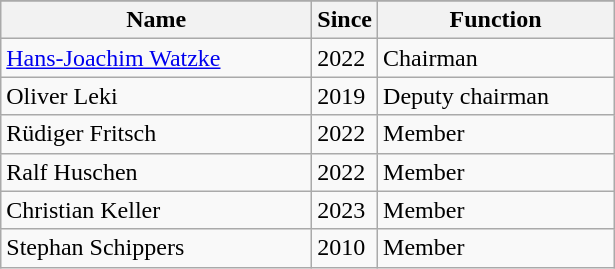<table class="wikitable">
<tr>
</tr>
<tr>
<th style="width:200px">Name</th>
<th>Since</th>
<th style="width:150px">Function</th>
</tr>
<tr>
<td><a href='#'>Hans-Joachim Watzke</a></td>
<td>2022</td>
<td>Chairman</td>
</tr>
<tr>
<td>Oliver Leki</td>
<td>2019</td>
<td>Deputy chairman</td>
</tr>
<tr>
<td>Rüdiger Fritsch</td>
<td>2022</td>
<td>Member</td>
</tr>
<tr>
<td>Ralf Huschen</td>
<td>2022</td>
<td>Member</td>
</tr>
<tr>
<td>Christian Keller</td>
<td>2023</td>
<td>Member</td>
</tr>
<tr>
<td>Stephan Schippers</td>
<td>2010</td>
<td>Member</td>
</tr>
</table>
